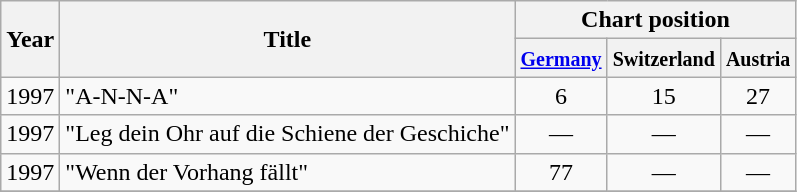<table class="wikitable">
<tr>
<th rowspan="2">Year</th>
<th rowspan="2">Title</th>
<th colspan="4">Chart position</th>
</tr>
<tr>
<th><small><a href='#'>Germany</a></small></th>
<th><small>Switzerland</small></th>
<th><small>Austria</small></th>
</tr>
<tr>
<td>1997</td>
<td>"A-N-N-A"</td>
<td align=center>6</td>
<td align=center>15</td>
<td align=center>27</td>
</tr>
<tr>
<td>1997</td>
<td>"Leg dein Ohr auf die Schiene der Geschiche"</td>
<td align=center>—</td>
<td align=center>—</td>
<td align=center>—</td>
</tr>
<tr>
<td>1997</td>
<td>"Wenn der Vorhang fällt"</td>
<td align=center>77</td>
<td align=center>—</td>
<td align=center>—</td>
</tr>
<tr>
</tr>
</table>
